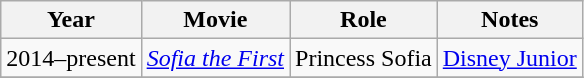<table class="wikitable sortable">
<tr>
<th>Year</th>
<th>Movie</th>
<th>Role</th>
<th>Notes</th>
</tr>
<tr>
<td>2014–present</td>
<td><em><a href='#'>Sofia the First</a></em></td>
<td>Princess Sofia</td>
<td><a href='#'>Disney Junior</a></td>
</tr>
<tr>
</tr>
</table>
